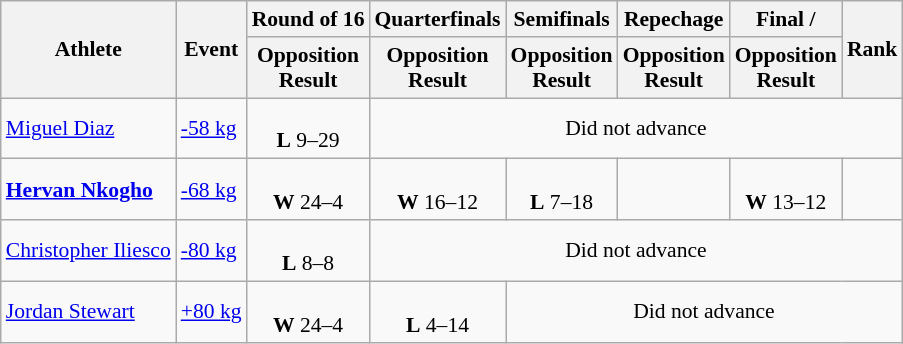<table class="wikitable" style="font-size:90%">
<tr>
<th rowspan="2">Athlete</th>
<th rowspan="2">Event</th>
<th>Round of 16</th>
<th>Quarterfinals</th>
<th>Semifinals</th>
<th>Repechage</th>
<th>Final / </th>
<th rowspan="2">Rank</th>
</tr>
<tr>
<th>Opposition<br>Result</th>
<th>Opposition<br>Result</th>
<th>Opposition<br>Result</th>
<th>Opposition<br>Result</th>
<th>Opposition<br>Result</th>
</tr>
<tr align=center>
<td align=left><a href='#'>Miguel Diaz</a></td>
<td align=left><a href='#'>-58 kg</a></td>
<td><br><strong>L</strong> 9–29</td>
<td colspan=5>Did not advance</td>
</tr>
<tr align=center>
<td align=left><strong><a href='#'>Hervan Nkogho</a></strong></td>
<td align=left><a href='#'>-68 kg</a></td>
<td><br><strong>W</strong> 24–4</td>
<td><br><strong>W</strong> 16–12</td>
<td><br><strong>L</strong> 7–18</td>
<td></td>
<td><br><strong>W</strong> 13–12</td>
<td></td>
</tr>
<tr align=center>
<td align=left><a href='#'>Christopher Iliesco</a></td>
<td align=left><a href='#'>-80 kg</a></td>
<td><br><strong>L</strong> 8–8</td>
<td colspan=5>Did not advance</td>
</tr>
<tr align=center>
<td align=left><a href='#'>Jordan Stewart</a></td>
<td align=left><a href='#'>+80 kg</a></td>
<td><br><strong>W</strong> 24–4</td>
<td><br><strong>L</strong> 4–14</td>
<td colspan=4>Did not advance</td>
</tr>
</table>
